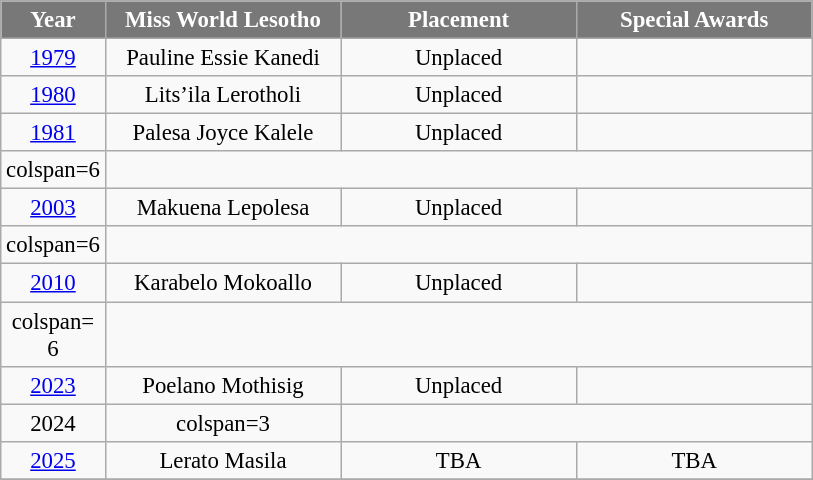<table class="wikitable sortable" style="font-size: 95%; text-align:center">
<tr>
<th width="30" style="background-color:#787878;color:#FFFFFF;">Year</th>
<th width="150" style="background-color:#787878;color:#FFFFFF;">Miss World Lesotho</th>
<th width="150" style="background-color:#787878;color:#FFFFFF;">Placement</th>
<th width="150" style="background-color:#787878;color:#FFFFFF;">Special Awards</th>
</tr>
<tr>
<td><a href='#'>1979</a></td>
<td>Pauline Essie Kanedi</td>
<td>Unplaced</td>
<td></td>
</tr>
<tr>
<td><a href='#'>1980</a></td>
<td>Lits’ila Lerotholi</td>
<td>Unplaced</td>
<td></td>
</tr>
<tr>
<td><a href='#'>1981</a></td>
<td>Palesa Joyce Kalele</td>
<td>Unplaced</td>
<td></td>
</tr>
<tr>
<td>colspan=6 </td>
</tr>
<tr>
<td><a href='#'>2003</a></td>
<td>Makuena Lepolesa</td>
<td>Unplaced</td>
<td></td>
</tr>
<tr>
<td>colspan=6 </td>
</tr>
<tr>
<td><a href='#'>2010</a></td>
<td>Karabelo Mokoallo</td>
<td>Unplaced</td>
<td></td>
</tr>
<tr>
<td>colspan= 6 </td>
</tr>
<tr>
<td><a href='#'>2023</a></td>
<td>Poelano Mothisig</td>
<td>Unplaced</td>
<td></td>
</tr>
<tr>
<td>2024</td>
<td>colspan=3 </td>
</tr>
<tr>
<td><a href='#'>2025</a></td>
<td>Lerato Masila</td>
<td>TBA</td>
<td>TBA</td>
</tr>
<tr>
</tr>
</table>
